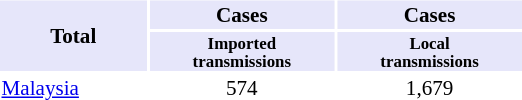<table class="toccolours" style="float:right;clear:right;text-align:center;font-size:88%;margin: 0.5em 0 0.5em 1em; width:25em">
<tr style="background:lavender">
<th rowspan="2">Total</th>
<th>Cases</th>
<th>Cases</th>
</tr>
<tr style="font-size:80%;background:lavender">
<th>Imported <br>transmissions</th>
<th>Local<br>transmissions</th>
</tr>
<tr>
<td style="text-align:left"><a href='#'>Malaysia</a></td>
<td>574</td>
<td>1,679</td>
</tr>
</table>
